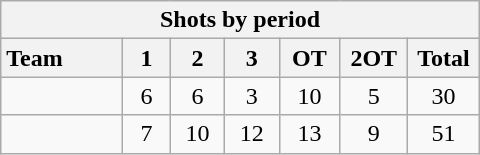<table class="wikitable" style="width:20em; text-align:right;">
<tr>
<th colspan=7>Shots by period</th>
</tr>
<tr>
<th style="width:8em; text-align:left;">Team</th>
<th style="width:3em;">1</th>
<th style="width:3em;">2</th>
<th style="width:3em;">3</th>
<th style="width:3em;">OT</th>
<th style="width:3em;">2OT</th>
<th style="width:3em;">Total</th>
</tr>
<tr>
<td style="text-align:left;"></td>
<td align=center>6</td>
<td align=center>6</td>
<td align=center>3</td>
<td align=center>10</td>
<td align=center>5</td>
<td align=center>30</td>
</tr>
<tr>
<td style="text-align:left;"></td>
<td align=center>7</td>
<td align=center>10</td>
<td align=center>12</td>
<td align=center>13</td>
<td align=center>9</td>
<td align=center>51</td>
</tr>
</table>
